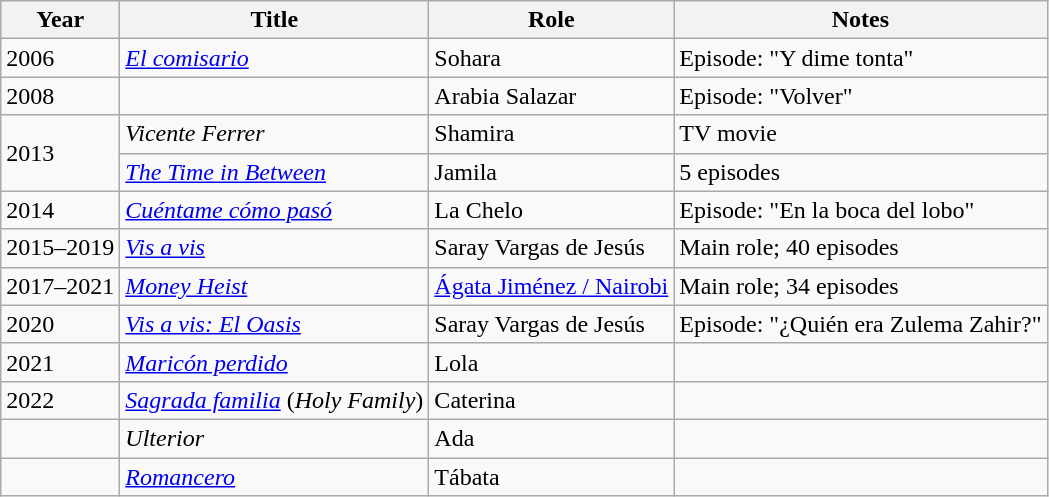<table class="wikitable sortable">
<tr>
<th>Year</th>
<th>Title</th>
<th>Role</th>
<th class="unsortable">Notes</th>
</tr>
<tr>
<td>2006</td>
<td><em><a href='#'>El comisario</a></em></td>
<td>Sohara</td>
<td>Episode: "Y dime tonta"</td>
</tr>
<tr>
<td>2008</td>
<td><em></em></td>
<td>Arabia Salazar</td>
<td>Episode: "Volver"</td>
</tr>
<tr>
<td rowspan="2">2013</td>
<td><em>Vicente Ferrer</em></td>
<td>Shamira</td>
<td>TV movie</td>
</tr>
<tr>
<td><em><a href='#'>The Time in Between</a></em></td>
<td>Jamila</td>
<td>5 episodes</td>
</tr>
<tr>
<td>2014</td>
<td><em><a href='#'>Cuéntame cómo pasó</a></em></td>
<td>La Chelo</td>
<td>Episode: "En la boca del lobo"</td>
</tr>
<tr>
<td>2015–2019</td>
<td><em><a href='#'>Vis a vis</a></em></td>
<td>Saray Vargas de Jesús</td>
<td>Main role; 40 episodes</td>
</tr>
<tr>
<td>2017–2021</td>
<td><em><a href='#'>Money Heist</a></em></td>
<td><a href='#'>Ágata Jiménez / Nairobi</a></td>
<td>Main role; 34 episodes</td>
</tr>
<tr>
<td>2020</td>
<td><em><a href='#'>Vis a vis: El Oasis</a></em></td>
<td>Saray Vargas de Jesús</td>
<td>Episode: "¿Quién era Zulema Zahir?"</td>
</tr>
<tr>
<td>2021</td>
<td><em><a href='#'>Maricón perdido</a></em></td>
<td>Lola</td>
<td></td>
</tr>
<tr>
<td>2022</td>
<td><em><a href='#'>Sagrada familia</a></em> (<em>Holy Family</em>)</td>
<td>Caterina</td>
<td></td>
</tr>
<tr>
<td align = "center"></td>
<td><em>Ulterior</em></td>
<td>Ada</td>
<td></td>
</tr>
<tr>
<td align = "center"></td>
<td><em><a href='#'>Romancero</a></em></td>
<td>Tábata</td>
<td></td>
</tr>
</table>
